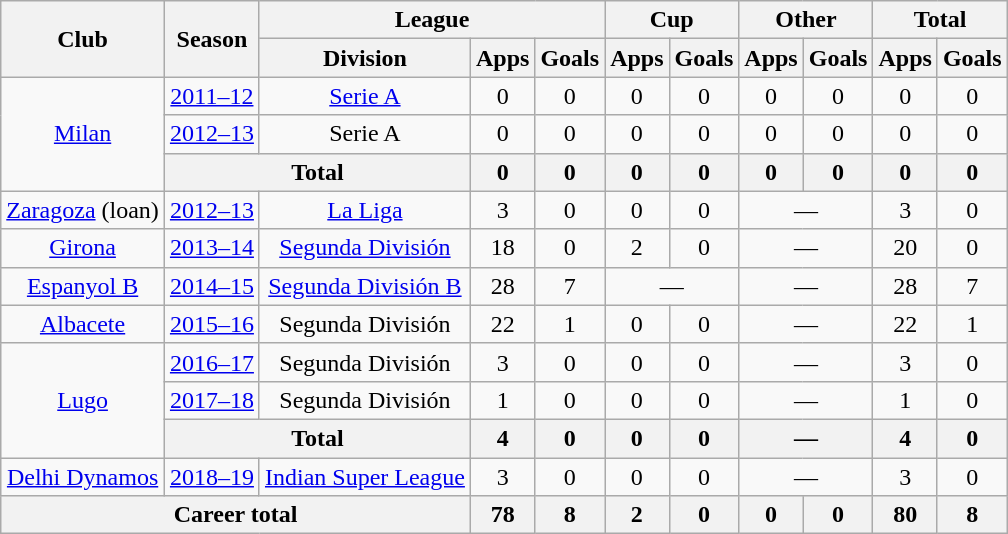<table class="wikitable" style="text-align: center;">
<tr>
<th rowspan="2">Club</th>
<th rowspan="2">Season</th>
<th colspan="3">League</th>
<th colspan="2">Cup</th>
<th colspan="2">Other</th>
<th colspan="2">Total</th>
</tr>
<tr>
<th>Division</th>
<th>Apps</th>
<th>Goals</th>
<th>Apps</th>
<th>Goals</th>
<th>Apps</th>
<th>Goals</th>
<th>Apps</th>
<th>Goals</th>
</tr>
<tr>
<td rowspan="3"><a href='#'>Milan</a></td>
<td><a href='#'>2011–12</a></td>
<td><a href='#'>Serie A</a></td>
<td>0</td>
<td>0</td>
<td>0</td>
<td>0</td>
<td>0</td>
<td>0</td>
<td>0</td>
<td>0</td>
</tr>
<tr>
<td><a href='#'>2012–13</a></td>
<td>Serie A</td>
<td>0</td>
<td>0</td>
<td>0</td>
<td>0</td>
<td>0</td>
<td>0</td>
<td>0</td>
<td>0</td>
</tr>
<tr>
<th colspan="2">Total</th>
<th>0</th>
<th>0</th>
<th>0</th>
<th>0</th>
<th>0</th>
<th>0</th>
<th>0</th>
<th>0</th>
</tr>
<tr>
<td rowspan="1"><a href='#'>Zaragoza</a> (loan)</td>
<td><a href='#'>2012–13</a></td>
<td><a href='#'>La Liga</a></td>
<td>3</td>
<td>0</td>
<td>0</td>
<td>0</td>
<td colspan="2">—</td>
<td>3</td>
<td>0</td>
</tr>
<tr>
<td rowspan="1"><a href='#'>Girona</a></td>
<td><a href='#'>2013–14</a></td>
<td><a href='#'>Segunda División</a></td>
<td>18</td>
<td>0</td>
<td>2</td>
<td>0</td>
<td colspan="2">—</td>
<td>20</td>
<td>0</td>
</tr>
<tr>
<td rowspan="1"><a href='#'>Espanyol B</a></td>
<td><a href='#'>2014–15</a></td>
<td><a href='#'>Segunda División B</a></td>
<td>28</td>
<td>7</td>
<td colspan="2">—</td>
<td colspan="2">—</td>
<td>28</td>
<td>7</td>
</tr>
<tr>
<td rowspan="1"><a href='#'>Albacete</a></td>
<td><a href='#'>2015–16</a></td>
<td>Segunda División</td>
<td>22</td>
<td>1</td>
<td>0</td>
<td>0</td>
<td colspan="2">—</td>
<td>22</td>
<td>1</td>
</tr>
<tr>
<td rowspan="3"><a href='#'>Lugo</a></td>
<td><a href='#'>2016–17</a></td>
<td>Segunda División</td>
<td>3</td>
<td>0</td>
<td>0</td>
<td>0</td>
<td colspan="2">—</td>
<td>3</td>
<td>0</td>
</tr>
<tr>
<td><a href='#'>2017–18</a></td>
<td>Segunda División</td>
<td>1</td>
<td>0</td>
<td>0</td>
<td>0</td>
<td colspan="2">—</td>
<td>1</td>
<td>0</td>
</tr>
<tr>
<th colspan="2">Total</th>
<th>4</th>
<th>0</th>
<th>0</th>
<th>0</th>
<th colspan="2">—</th>
<th>4</th>
<th>0</th>
</tr>
<tr>
<td rowspan="1"><a href='#'>Delhi Dynamos</a></td>
<td><a href='#'>2018–19</a></td>
<td><a href='#'>Indian Super League</a></td>
<td>3</td>
<td>0</td>
<td>0</td>
<td>0</td>
<td colspan="2">—</td>
<td>3</td>
<td>0</td>
</tr>
<tr>
<th colspan="3">Career total</th>
<th>78</th>
<th>8</th>
<th>2</th>
<th>0</th>
<th>0</th>
<th>0</th>
<th>80</th>
<th>8</th>
</tr>
</table>
